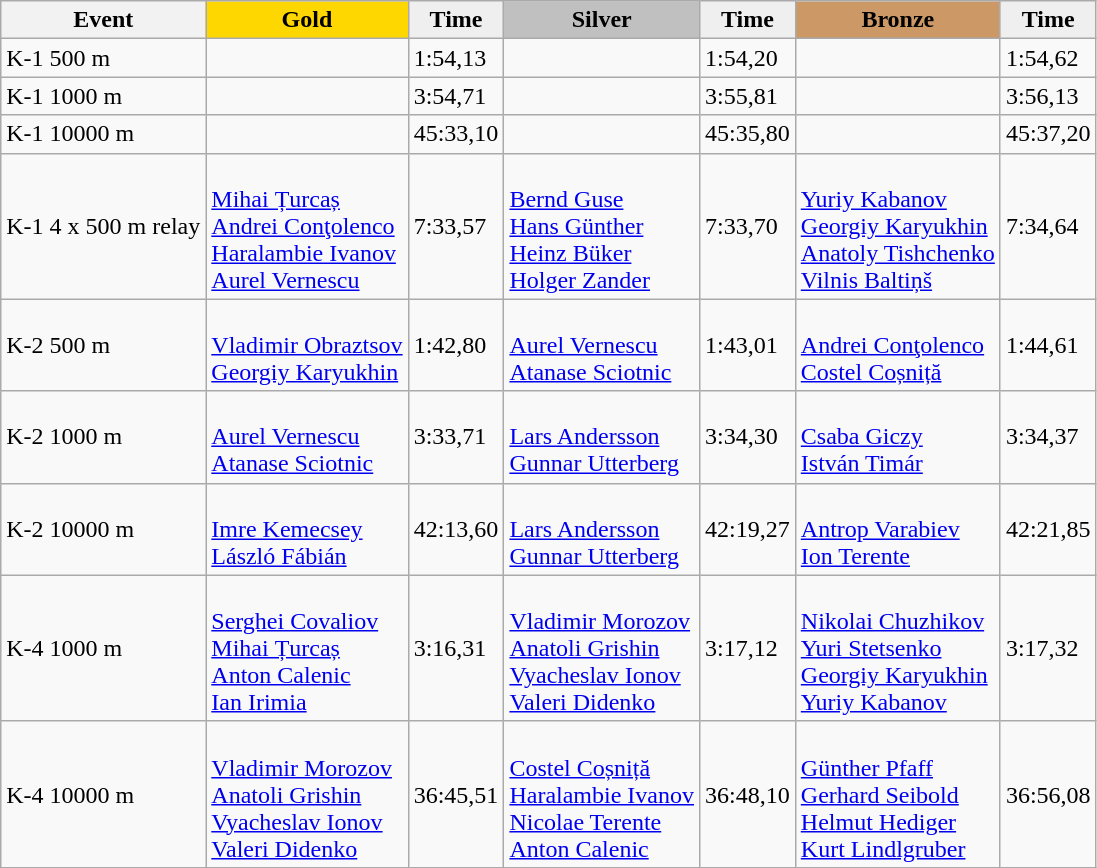<table class="wikitable">
<tr>
<th>Event</th>
<td align=center bgcolor="gold"><strong>Gold</strong></td>
<td align=center bgcolor="EFEFEF"><strong>Time</strong></td>
<td align=center bgcolor="silver"><strong>Silver</strong></td>
<td align=center bgcolor="EFEFEF"><strong>Time</strong></td>
<td align=center bgcolor="CC9966"><strong>Bronze</strong></td>
<td align=center bgcolor="EFEFEF"><strong>Time</strong></td>
</tr>
<tr>
<td>K-1 500 m</td>
<td></td>
<td>1:54,13</td>
<td></td>
<td>1:54,20</td>
<td></td>
<td>1:54,62</td>
</tr>
<tr>
<td>K-1 1000 m</td>
<td></td>
<td>3:54,71</td>
<td></td>
<td>3:55,81</td>
<td></td>
<td>3:56,13</td>
</tr>
<tr>
<td>K-1 10000 m</td>
<td></td>
<td>45:33,10</td>
<td></td>
<td>45:35,80</td>
<td></td>
<td>45:37,20</td>
</tr>
<tr>
<td>K-1 4 x 500 m relay</td>
<td><br><a href='#'>Mihai Țurcaș</a><br><a href='#'>Andrei Conţolenco</a><br><a href='#'>Haralambie Ivanov</a><br><a href='#'>Aurel Vernescu</a></td>
<td>7:33,57</td>
<td><br><a href='#'>Bernd Guse</a><br><a href='#'>Hans Günther</a><br><a href='#'>Heinz Büker</a><br><a href='#'>Holger Zander</a></td>
<td>7:33,70</td>
<td><br><a href='#'>Yuriy Kabanov</a><br><a href='#'>Georgiy Karyukhin</a><br><a href='#'>Anatoly Tishchenko</a><br><a href='#'>Vilnis Baltiņš</a></td>
<td>7:34,64</td>
</tr>
<tr>
<td>K-2 500 m</td>
<td><br><a href='#'>Vladimir Obraztsov</a><br><a href='#'>Georgiy Karyukhin</a></td>
<td>1:42,80</td>
<td><br><a href='#'>Aurel Vernescu</a><br><a href='#'>Atanase Sciotnic</a></td>
<td>1:43,01</td>
<td><br><a href='#'>Andrei Conţolenco</a><br><a href='#'>Costel Coșniță</a></td>
<td>1:44,61</td>
</tr>
<tr>
<td>K-2 1000 m</td>
<td><br><a href='#'>Aurel Vernescu</a><br><a href='#'>Atanase Sciotnic</a></td>
<td>3:33,71</td>
<td><br><a href='#'>Lars Andersson</a><br><a href='#'>Gunnar Utterberg</a></td>
<td>3:34,30</td>
<td><br><a href='#'>Csaba Giczy</a><br><a href='#'>István Timár</a></td>
<td>3:34,37</td>
</tr>
<tr>
<td>K-2 10000 m</td>
<td><br><a href='#'>Imre Kemecsey</a><br><a href='#'>László Fábián</a></td>
<td>42:13,60</td>
<td><br><a href='#'>Lars Andersson</a><br><a href='#'>Gunnar Utterberg</a></td>
<td>42:19,27</td>
<td><br><a href='#'>Antrop Varabiev</a><br><a href='#'>Ion Terente</a></td>
<td>42:21,85</td>
</tr>
<tr>
<td>K-4 1000 m</td>
<td><br><a href='#'>Serghei Covaliov</a><br><a href='#'>Mihai Țurcaș</a><br><a href='#'>Anton Calenic</a><br><a href='#'>Ian Irimia</a></td>
<td>3:16,31</td>
<td><br><a href='#'>Vladimir Morozov</a><br><a href='#'>Anatoli Grishin</a><br><a href='#'>Vyacheslav Ionov</a><br><a href='#'>Valeri Didenko</a></td>
<td>3:17,12</td>
<td><br><a href='#'>Nikolai Chuzhikov</a><br><a href='#'>Yuri Stetsenko</a><br><a href='#'>Georgiy Karyukhin</a><br><a href='#'>Yuriy Kabanov</a></td>
<td>3:17,32</td>
</tr>
<tr>
<td>K-4 10000 m</td>
<td><br><a href='#'>Vladimir Morozov</a><br><a href='#'>Anatoli Grishin</a><br><a href='#'>Vyacheslav Ionov</a><br><a href='#'>Valeri Didenko</a></td>
<td>36:45,51</td>
<td><br><a href='#'>Costel Coșniță</a><br><a href='#'>Haralambie Ivanov</a><br><a href='#'>Nicolae Terente</a><br><a href='#'>Anton Calenic</a></td>
<td>36:48,10</td>
<td><br><a href='#'>Günther Pfaff</a><br><a href='#'>Gerhard Seibold</a><br><a href='#'>Helmut Hediger</a><br><a href='#'>Kurt Lindlgruber</a></td>
<td>36:56,08</td>
</tr>
</table>
